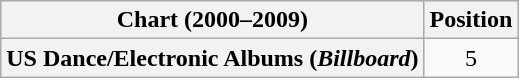<table class="wikitable sortable plainrowheaders">
<tr>
<th scope="col">Chart (2000–2009)</th>
<th scope="col">Position</th>
</tr>
<tr>
<th scope="row">US Dance/Electronic Albums (<em>Billboard</em>)</th>
<td style="text-align:center;">5</td>
</tr>
</table>
